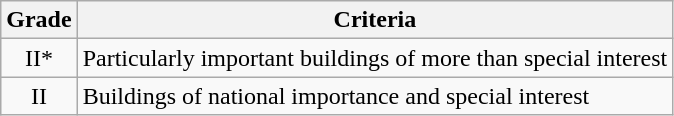<table class="wikitable">
<tr>
<th>Grade</th>
<th>Criteria</th>
</tr>
<tr>
<td align="center" >II*</td>
<td>Particularly important buildings of more than special interest</td>
</tr>
<tr>
<td align="center" >II</td>
<td>Buildings of national importance and special interest</td>
</tr>
</table>
